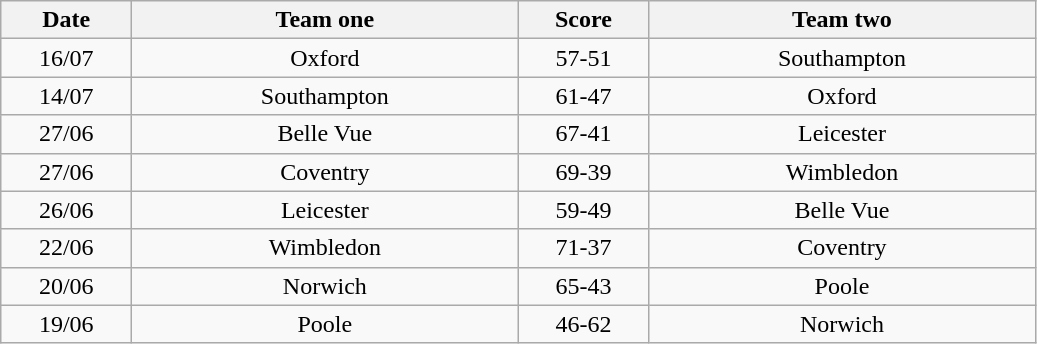<table class="wikitable" style="text-align: center">
<tr>
<th width=80>Date</th>
<th width=250>Team one</th>
<th width=80>Score</th>
<th width=250>Team two</th>
</tr>
<tr>
<td>16/07</td>
<td>Oxford</td>
<td>57-51</td>
<td>Southampton</td>
</tr>
<tr>
<td>14/07</td>
<td>Southampton</td>
<td>61-47</td>
<td>Oxford</td>
</tr>
<tr>
<td>27/06</td>
<td>Belle Vue</td>
<td>67-41</td>
<td>Leicester</td>
</tr>
<tr>
<td>27/06</td>
<td>Coventry</td>
<td>69-39</td>
<td>Wimbledon</td>
</tr>
<tr>
<td>26/06</td>
<td>Leicester</td>
<td>59-49</td>
<td>Belle Vue</td>
</tr>
<tr>
<td>22/06</td>
<td>Wimbledon</td>
<td>71-37</td>
<td>Coventry</td>
</tr>
<tr>
<td>20/06</td>
<td>Norwich</td>
<td>65-43</td>
<td>Poole</td>
</tr>
<tr>
<td>19/06</td>
<td>Poole</td>
<td>46-62</td>
<td>Norwich</td>
</tr>
</table>
